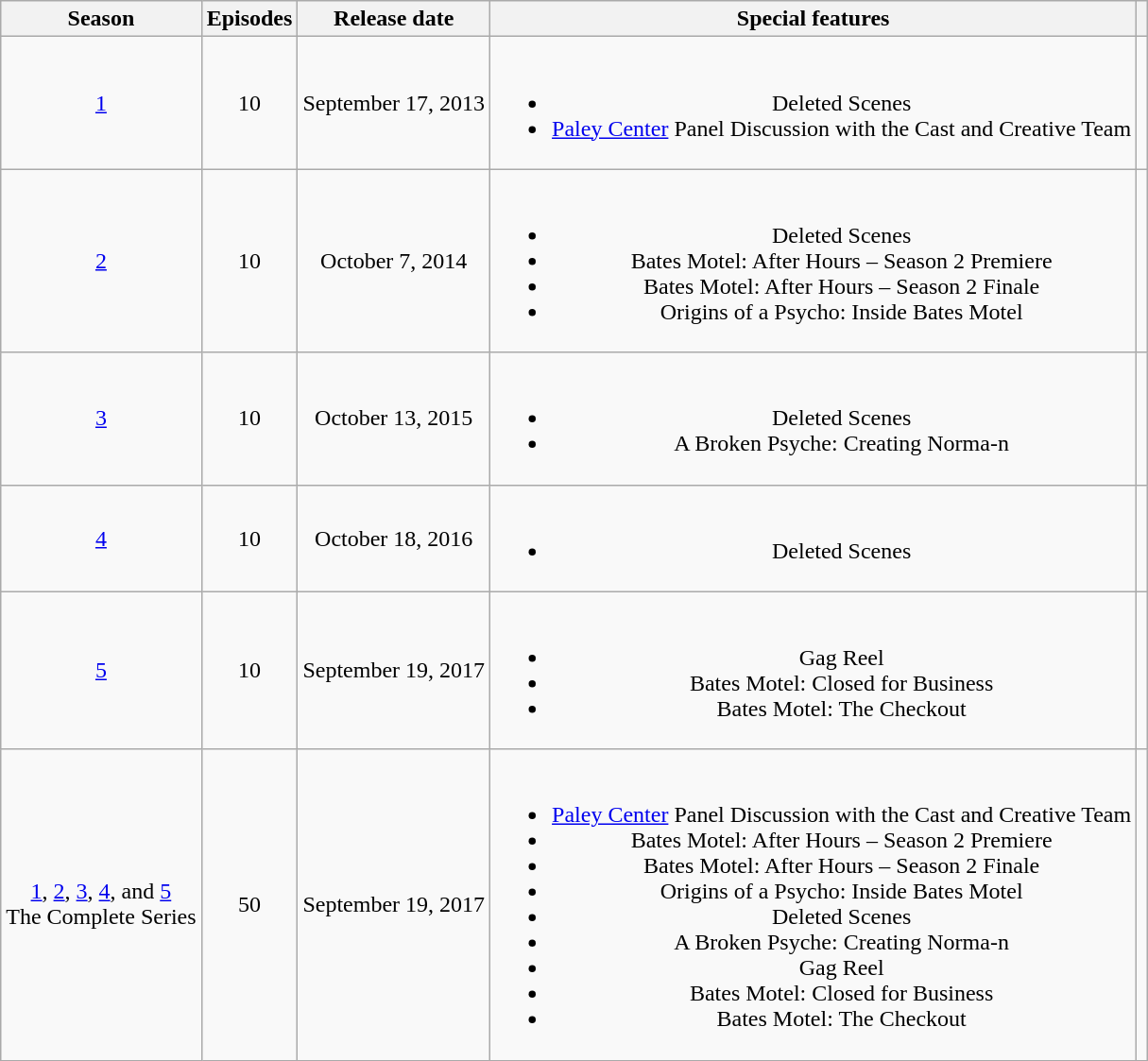<table class="wikitable" style="text-align:center">
<tr>
<th>Season</th>
<th>Episodes</th>
<th>Release date</th>
<th>Special features</th>
<th></th>
</tr>
<tr>
<td><a href='#'>1</a></td>
<td>10</td>
<td>September 17, 2013</td>
<td><br><ul><li>Deleted Scenes</li><li><a href='#'>Paley Center</a> Panel Discussion with the Cast and Creative Team</li></ul></td>
<td></td>
</tr>
<tr>
<td><a href='#'>2</a></td>
<td>10</td>
<td>October 7, 2014</td>
<td><br><ul><li>Deleted Scenes</li><li>Bates Motel: After Hours – Season 2 Premiere</li><li>Bates Motel: After Hours – Season 2 Finale</li><li>Origins of a Psycho: Inside Bates Motel</li></ul></td>
<td></td>
</tr>
<tr>
<td><a href='#'>3</a></td>
<td>10</td>
<td>October 13, 2015</td>
<td><br><ul><li>Deleted Scenes</li><li>A Broken Psyche: Creating Norma-n</li></ul></td>
<td></td>
</tr>
<tr>
<td><a href='#'>4</a></td>
<td>10</td>
<td>October 18, 2016</td>
<td><br><ul><li>Deleted Scenes</li></ul></td>
<td></td>
</tr>
<tr>
<td><a href='#'>5</a></td>
<td>10</td>
<td>September 19, 2017</td>
<td><br><ul><li>Gag Reel</li><li>Bates Motel: Closed for Business</li><li>Bates Motel: The Checkout</li></ul></td>
<td></td>
</tr>
<tr>
<td><a href='#'>1</a>, <a href='#'>2</a>, <a href='#'>3</a>, <a href='#'>4</a>, and <a href='#'>5</a><br>The Complete Series</td>
<td>50</td>
<td>September 19, 2017</td>
<td><br><ul><li><a href='#'>Paley Center</a> Panel Discussion with the Cast and Creative Team</li><li>Bates Motel: After Hours – Season 2 Premiere</li><li>Bates Motel: After Hours – Season 2 Finale</li><li>Origins of a Psycho: Inside Bates Motel</li><li>Deleted Scenes</li><li>A Broken Psyche: Creating Norma-n</li><li>Gag Reel</li><li>Bates Motel: Closed for Business</li><li>Bates Motel: The Checkout</li></ul></td>
<td></td>
</tr>
</table>
